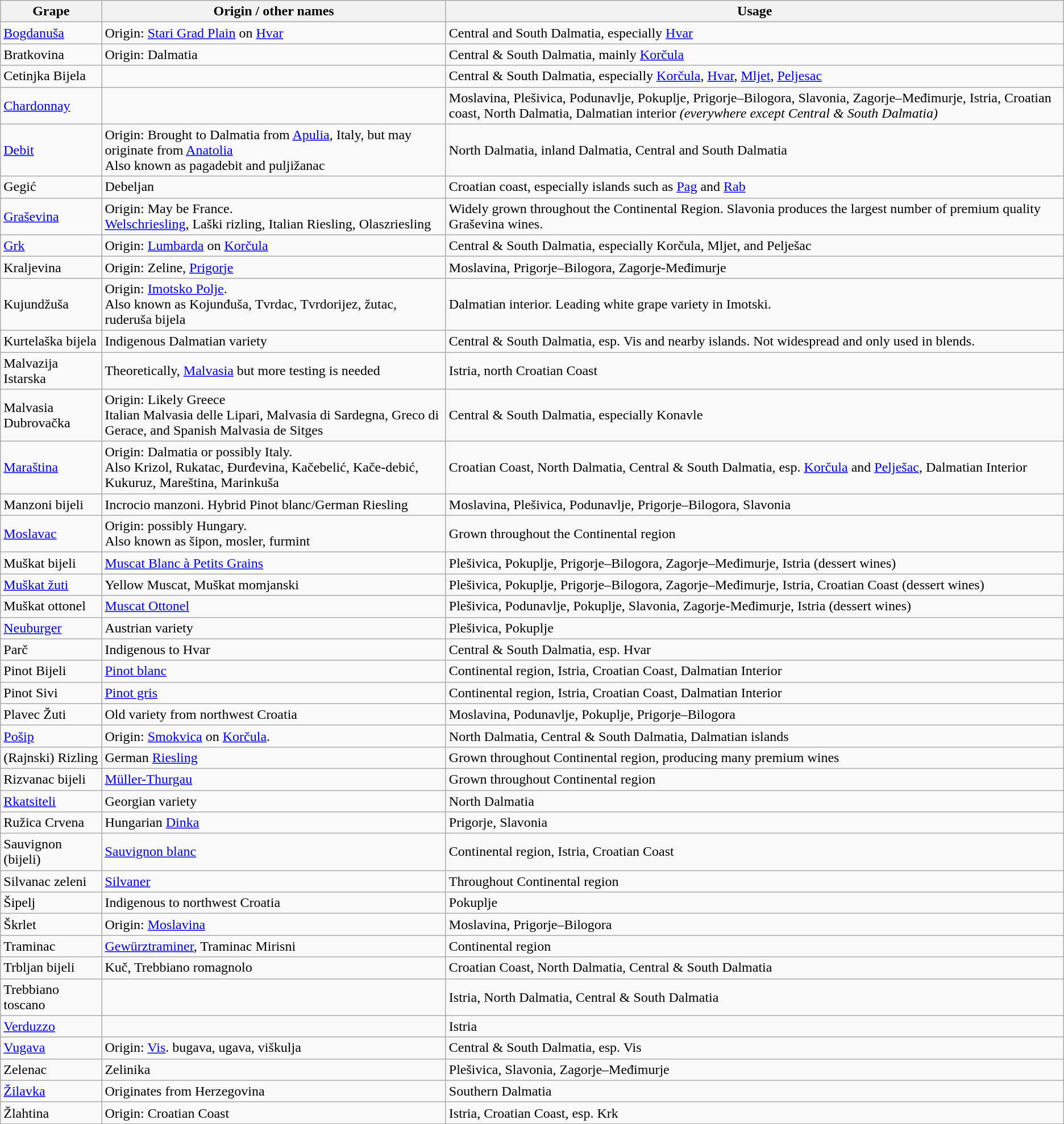<table class="wikitable" border="1">
<tr>
<th>Grape</th>
<th>Origin / other names</th>
<th>Usage</th>
</tr>
<tr>
<td><a href='#'>Bogdanuša</a></td>
<td>Origin: <a href='#'>Stari Grad Plain</a> on <a href='#'>Hvar</a></td>
<td>Central and South Dalmatia, especially <a href='#'>Hvar</a></td>
</tr>
<tr>
<td>Bratkovina</td>
<td>Origin: Dalmatia</td>
<td>Central & South Dalmatia, mainly <a href='#'>Korčula</a></td>
</tr>
<tr>
<td>Cetinjka Bijela</td>
<td></td>
<td>Central & South Dalmatia, especially <a href='#'>Korčula</a>, <a href='#'>Hvar</a>, <a href='#'>Mljet</a>, <a href='#'>Peljesac</a></td>
</tr>
<tr>
<td><a href='#'>Chardonnay</a></td>
<td></td>
<td>Moslavina, Plešivica, Podunavlje, Pokuplje, Prigorje–Bilogora, Slavonia, Zagorje–Međimurje, Istria, Croatian coast, North Dalmatia, Dalmatian interior <em>(everywhere except Central & South Dalmatia)</em></td>
</tr>
<tr>
<td><a href='#'>Debit</a></td>
<td>Origin: Brought to Dalmatia from <a href='#'>Apulia</a>, Italy, but may originate from <a href='#'>Anatolia</a><br>Also known as pagadebit and puljižanac</td>
<td>North Dalmatia, inland Dalmatia, Central and South Dalmatia</td>
</tr>
<tr>
<td>Gegić</td>
<td>Debeljan</td>
<td>Croatian coast, especially islands such as <a href='#'>Pag</a> and <a href='#'>Rab</a></td>
</tr>
<tr>
<td><a href='#'>Graševina</a></td>
<td>Origin: May be France.<br><a href='#'>Welschriesling</a>, Laški rizling, Italian Riesling, Olaszriesling</td>
<td>Widely grown throughout the Continental Region. Slavonia produces the largest number of premium quality Graševina wines.</td>
</tr>
<tr>
<td><a href='#'>Grk</a></td>
<td>Origin: <a href='#'>Lumbarda</a> on <a href='#'>Korčula</a></td>
<td>Central & South Dalmatia, especially Korčula, Mljet, and Pelješac </td>
</tr>
<tr>
<td>Kraljevina</td>
<td>Origin: Zeline, <a href='#'>Prigorje</a></td>
<td>Moslavina, Prigorje–Bilogora, Zagorje-Međimurje</td>
</tr>
<tr>
<td>Kujundžuša</td>
<td>Origin: <a href='#'>Imotsko Polje</a>.<br>Also known as Kojunđuša, Tvrdac, Tvrdorijez, žutac, ruderuša bijela</td>
<td>Dalmatian interior. Leading white grape variety in Imotski.</td>
</tr>
<tr>
<td>Kurtelaška bijela</td>
<td>Indigenous Dalmatian variety</td>
<td>Central & South Dalmatia, esp. Vis and nearby islands. Not widespread and only used in blends.</td>
</tr>
<tr>
<td>Malvazija Istarska</td>
<td>Theoretically, <a href='#'>Malvasia</a> but more testing is needed</td>
<td>Istria, north Croatian Coast</td>
</tr>
<tr>
<td>Malvasia Dubrovačka</td>
<td>Origin: Likely Greece<br>Italian Malvasia delle Lipari, Malvasia di Sardegna, Greco di Gerace, and Spanish Malvasia de Sitges</td>
<td>Central & South Dalmatia, especially Konavle</td>
</tr>
<tr>
<td><a href='#'>Maraština</a></td>
<td>Origin: Dalmatia or possibly Italy.<br>Also Krizol, Rukatac, Đurđevina, Kačebelić, Kače-debić, Kukuruz, Mareština, Marinkuša</td>
<td>Croatian Coast, North Dalmatia, Central & South Dalmatia, esp. <a href='#'>Korčula</a> and <a href='#'>Pelješac</a>, Dalmatian Interior</td>
</tr>
<tr>
<td>Manzoni bijeli</td>
<td>Incrocio manzoni. Hybrid Pinot blanc/German Riesling</td>
<td>Moslavina, Plešivica, Podunavlje, Prigorje–Bilogora, Slavonia</td>
</tr>
<tr>
<td><a href='#'>Moslavac</a></td>
<td>Origin: possibly Hungary.<br>Also known as šipon, mosler, furmint</td>
<td>Grown throughout the Continental region</td>
</tr>
<tr>
<td>Muškat bijeli</td>
<td><a href='#'>Muscat Blanc à Petits Grains</a></td>
<td>Plešivica, Pokuplje, Prigorje–Bilogora, Zagorje–Međimurje, Istria (dessert wines)</td>
</tr>
<tr>
<td><a href='#'>Muškat žuti</a></td>
<td>Yellow Muscat, Muškat momjanski</td>
<td>Plešivica, Pokuplje, Prigorje–Bilogora, Zagorje–Međimurje, Istria, Croatian Coast (dessert wines)</td>
</tr>
<tr>
<td>Muškat ottonel</td>
<td><a href='#'>Muscat Ottonel</a></td>
<td>Plešivica, Podunavlje, Pokuplje, Slavonia, Zagorje-Međimurje, Istria (dessert wines)</td>
</tr>
<tr>
<td><a href='#'>Neuburger</a></td>
<td>Austrian variety</td>
<td>Plešivica, Pokuplje</td>
</tr>
<tr>
<td>Parč</td>
<td>Indigenous to Hvar</td>
<td>Central & South Dalmatia, esp. Hvar </td>
</tr>
<tr>
<td>Pinot Bijeli</td>
<td><a href='#'>Pinot blanc</a></td>
<td>Continental region, Istria, Croatian Coast, Dalmatian Interior</td>
</tr>
<tr>
<td>Pinot Sivi</td>
<td><a href='#'>Pinot gris</a></td>
<td>Continental region, Istria, Croatian Coast, Dalmatian Interior</td>
</tr>
<tr>
<td>Plavec Žuti</td>
<td>Old variety from northwest Croatia</td>
<td>Moslavina, Podunavlje, Pokuplje, Prigorje–Bilogora</td>
</tr>
<tr>
<td><a href='#'>Pošip</a></td>
<td>Origin: <a href='#'>Smokvica</a> on <a href='#'>Korčula</a>.</td>
<td>North Dalmatia, Central & South Dalmatia, Dalmatian islands</td>
</tr>
<tr>
<td>(Rajnski) Rizling</td>
<td>German <a href='#'>Riesling</a></td>
<td>Grown throughout Continental region, producing many premium wines</td>
</tr>
<tr>
<td>Rizvanac bijeli</td>
<td><a href='#'>Müller-Thurgau</a></td>
<td>Grown throughout Continental region</td>
</tr>
<tr>
<td><a href='#'>Rkatsiteli</a></td>
<td>Georgian variety</td>
<td>North Dalmatia</td>
</tr>
<tr>
<td>Ružica Crvena</td>
<td>Hungarian <a href='#'>Dinka</a></td>
<td>Prigorje, Slavonia</td>
</tr>
<tr>
<td>Sauvignon (bijeli)</td>
<td><a href='#'>Sauvignon blanc</a></td>
<td>Continental region, Istria, Croatian Coast</td>
</tr>
<tr>
<td>Silvanac zeleni</td>
<td><a href='#'>Silvaner</a></td>
<td>Throughout Continental region</td>
</tr>
<tr>
<td>Šipelj</td>
<td>Indigenous to northwest Croatia</td>
<td>Pokuplje</td>
</tr>
<tr>
<td>Škrlet</td>
<td>Origin: <a href='#'>Moslavina</a></td>
<td>Moslavina, Prigorje–Bilogora</td>
</tr>
<tr>
<td>Traminac</td>
<td><a href='#'>Gewürztraminer</a>, Traminac Mirisni</td>
<td>Continental region</td>
</tr>
<tr>
<td>Trbljan bijeli</td>
<td>Kuč, Trebbiano romagnolo</td>
<td>Croatian Coast, North Dalmatia, Central & South Dalmatia</td>
</tr>
<tr>
<td>Trebbiano toscano</td>
<td></td>
<td>Istria, North Dalmatia, Central & South Dalmatia</td>
</tr>
<tr>
<td><a href='#'>Verduzzo</a></td>
<td></td>
<td>Istria</td>
</tr>
<tr>
<td><a href='#'>Vugava</a></td>
<td>Origin: <a href='#'>Vis</a>. bugava, ugava, viškulja</td>
<td>Central & South Dalmatia, esp. Vis</td>
</tr>
<tr>
<td>Zelenac</td>
<td>Zelinika</td>
<td>Plešivica, Slavonia, Zagorje–Međimurje</td>
</tr>
<tr>
<td><a href='#'>Žilavka</a></td>
<td>Originates from Herzegovina</td>
<td>Southern Dalmatia</td>
</tr>
<tr>
<td>Žlahtina</td>
<td>Origin: Croatian Coast</td>
<td>Istria, Croatian Coast, esp. Krk</td>
</tr>
</table>
